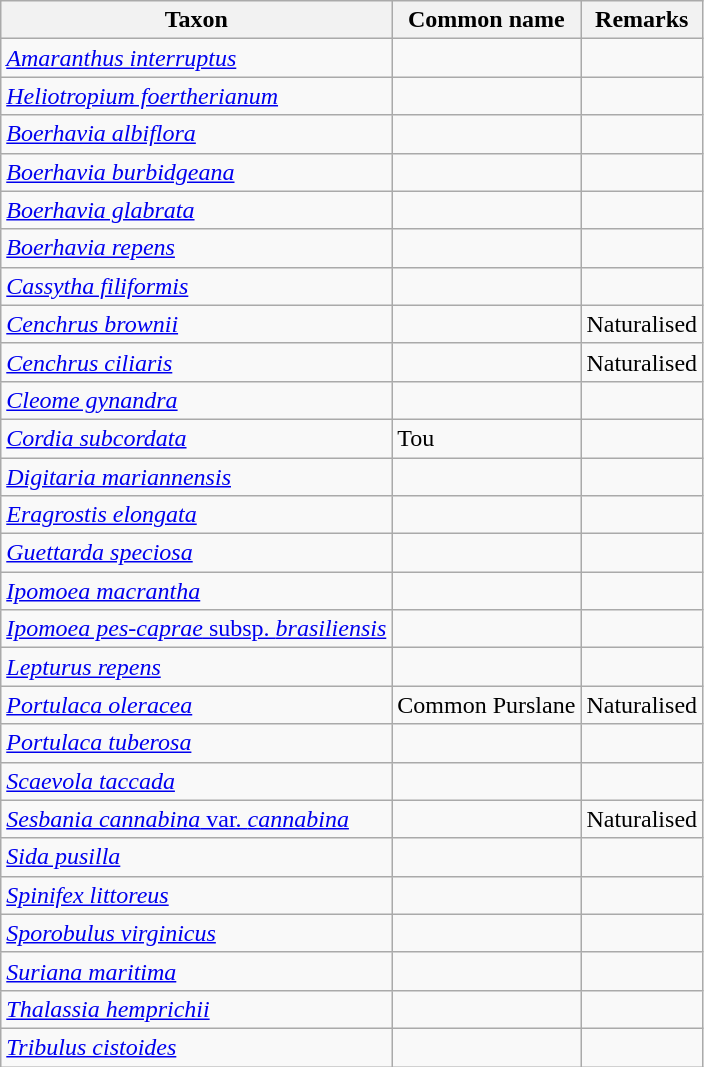<table class="wikitable">
<tr>
<th>Taxon</th>
<th>Common name</th>
<th>Remarks</th>
</tr>
<tr>
<td><em><a href='#'>Amaranthus interruptus</a></em></td>
<td></td>
<td></td>
</tr>
<tr>
<td><em><a href='#'>Heliotropium foertherianum</a></em></td>
<td></td>
<td></td>
</tr>
<tr>
<td><em><a href='#'>Boerhavia albiflora</a></em></td>
<td></td>
<td></td>
</tr>
<tr>
<td><em><a href='#'>Boerhavia burbidgeana</a></em></td>
<td></td>
<td></td>
</tr>
<tr>
<td><em><a href='#'>Boerhavia glabrata</a></em></td>
<td></td>
<td></td>
</tr>
<tr>
<td><em><a href='#'>Boerhavia repens</a></em></td>
<td></td>
<td></td>
</tr>
<tr>
<td><em><a href='#'>Cassytha filiformis</a></em></td>
<td></td>
<td></td>
</tr>
<tr>
<td><em><a href='#'>Cenchrus brownii</a></em></td>
<td></td>
<td>Naturalised</td>
</tr>
<tr>
<td><em><a href='#'>Cenchrus ciliaris</a></em></td>
<td></td>
<td>Naturalised</td>
</tr>
<tr>
<td><em><a href='#'>Cleome gynandra</a></em></td>
<td></td>
<td></td>
</tr>
<tr>
<td><em><a href='#'>Cordia subcordata</a></em></td>
<td>Tou</td>
<td></td>
</tr>
<tr>
<td><em><a href='#'>Digitaria mariannensis</a></em></td>
<td></td>
<td></td>
</tr>
<tr>
<td><em><a href='#'>Eragrostis elongata</a></em></td>
<td></td>
<td></td>
</tr>
<tr>
<td><em><a href='#'>Guettarda speciosa</a></em></td>
<td></td>
<td></td>
</tr>
<tr>
<td><em><a href='#'>Ipomoea macrantha</a></em></td>
<td></td>
<td></td>
</tr>
<tr>
<td><a href='#'><em>Ipomoea pes-caprae</em> subsp. <em>brasiliensis</em></a></td>
<td></td>
<td></td>
</tr>
<tr>
<td><em><a href='#'>Lepturus repens</a></em></td>
<td></td>
<td></td>
</tr>
<tr>
<td><em><a href='#'>Portulaca oleracea</a></em></td>
<td>Common Purslane</td>
<td>Naturalised</td>
</tr>
<tr>
<td><em><a href='#'>Portulaca tuberosa</a></em></td>
<td></td>
<td></td>
</tr>
<tr>
<td><em><a href='#'>Scaevola taccada</a></em></td>
<td></td>
<td></td>
</tr>
<tr>
<td><a href='#'><em>Sesbania cannabina</em> var. <em>cannabina</em></a></td>
<td></td>
<td>Naturalised</td>
</tr>
<tr>
<td><em><a href='#'>Sida pusilla</a></em></td>
<td></td>
<td></td>
</tr>
<tr>
<td><em><a href='#'>Spinifex littoreus</a></em></td>
<td></td>
<td></td>
</tr>
<tr>
<td><em><a href='#'>Sporobulus virginicus</a></em></td>
<td></td>
<td></td>
</tr>
<tr>
<td><em><a href='#'>Suriana maritima</a></em></td>
<td></td>
<td></td>
</tr>
<tr>
<td><em><a href='#'>Thalassia hemprichii</a></em></td>
<td></td>
<td></td>
</tr>
<tr>
<td><em><a href='#'>Tribulus cistoides</a></em></td>
<td></td>
<td></td>
</tr>
</table>
